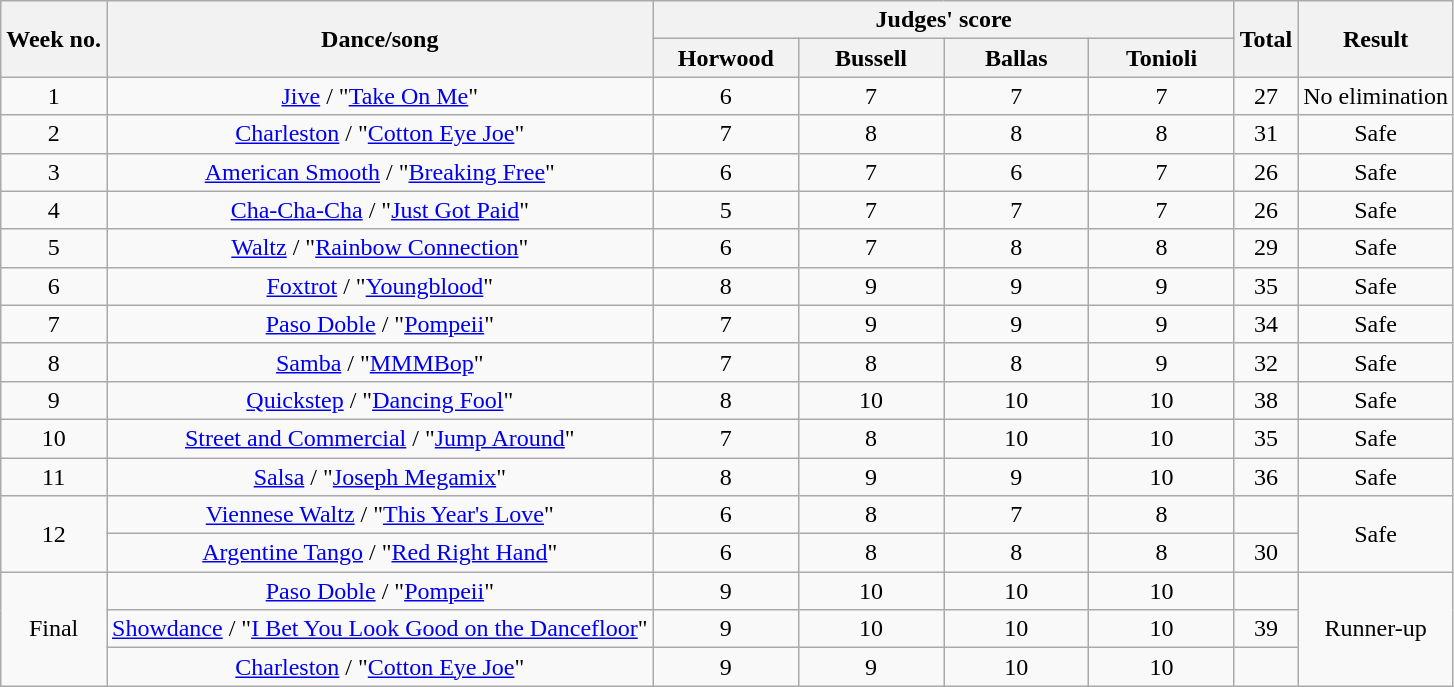<table class="wikitable" style="text-align:center;">
<tr>
<th rowspan="2">Week no.</th>
<th rowspan="2">Dance/song</th>
<th colspan="4">Judges' score</th>
<th rowspan="2">Total</th>
<th rowspan="2">Result</th>
</tr>
<tr>
<th style="width:10%">Horwood</th>
<th style="width:10%">Bussell</th>
<th style="width:10%">Ballas</th>
<th style="width:10%">Tonioli</th>
</tr>
<tr>
<td>1</td>
<td><a href='#'>Jive</a> / "<a href='#'>Take On Me</a>"</td>
<td>6</td>
<td>7</td>
<td>7</td>
<td>7</td>
<td>27</td>
<td>No elimination</td>
</tr>
<tr>
<td>2</td>
<td><a href='#'>Charleston</a> / "<a href='#'>Cotton Eye Joe</a>"</td>
<td>7</td>
<td>8</td>
<td>8</td>
<td>8</td>
<td>31</td>
<td>Safe</td>
</tr>
<tr>
<td>3</td>
<td><a href='#'>American Smooth</a> / "<a href='#'>Breaking Free</a>"</td>
<td>6</td>
<td>7</td>
<td>6</td>
<td>7</td>
<td>26</td>
<td>Safe</td>
</tr>
<tr>
<td>4</td>
<td><a href='#'>Cha-Cha-Cha</a> / "<a href='#'>Just Got Paid</a>"</td>
<td>5</td>
<td>7</td>
<td>7</td>
<td>7</td>
<td>26</td>
<td>Safe</td>
</tr>
<tr>
<td>5</td>
<td><a href='#'>Waltz</a> / "<a href='#'>Rainbow Connection</a>"</td>
<td>6</td>
<td>7</td>
<td>8</td>
<td>8</td>
<td>29</td>
<td>Safe</td>
</tr>
<tr>
<td>6</td>
<td><a href='#'>Foxtrot</a> / "<a href='#'>Youngblood</a>"</td>
<td>8</td>
<td>9</td>
<td>9</td>
<td>9</td>
<td>35</td>
<td>Safe</td>
</tr>
<tr>
<td>7</td>
<td><a href='#'>Paso Doble</a> / "<a href='#'>Pompeii</a>"</td>
<td>7</td>
<td>9</td>
<td>9</td>
<td>9</td>
<td>34</td>
<td>Safe</td>
</tr>
<tr>
<td>8</td>
<td><a href='#'>Samba</a> / "<a href='#'>MMMBop</a>"</td>
<td>7</td>
<td>8</td>
<td>8</td>
<td>9</td>
<td>32</td>
<td>Safe</td>
</tr>
<tr>
<td>9</td>
<td><a href='#'>Quickstep</a> / "<a href='#'>Dancing Fool</a>"</td>
<td>8</td>
<td>10</td>
<td>10</td>
<td>10</td>
<td>38</td>
<td>Safe</td>
</tr>
<tr>
<td>10</td>
<td><a href='#'>Street and Commercial</a> / "<a href='#'>Jump Around</a>"</td>
<td>7</td>
<td>8</td>
<td>10</td>
<td>10</td>
<td>35</td>
<td>Safe</td>
</tr>
<tr>
<td>11</td>
<td><a href='#'>Salsa</a> / "<a href='#'>Joseph Megamix</a>"</td>
<td>8</td>
<td>9</td>
<td>9</td>
<td>10</td>
<td>36</td>
<td>Safe</td>
</tr>
<tr>
<td rowspan="2">12</td>
<td><a href='#'>Viennese Waltz</a> / "<a href='#'>This Year's Love</a>"</td>
<td>6</td>
<td>8</td>
<td>7</td>
<td>8</td>
<td></td>
<td rowspan="2">Safe</td>
</tr>
<tr>
<td><a href='#'>Argentine Tango</a> / "<a href='#'>Red Right Hand</a>"</td>
<td>6</td>
<td>8</td>
<td>8</td>
<td>8</td>
<td>30</td>
</tr>
<tr>
<td rowspan="3">Final</td>
<td><a href='#'>Paso Doble</a> / "<a href='#'>Pompeii</a>"</td>
<td>9</td>
<td>10</td>
<td>10</td>
<td>10</td>
<td></td>
<td rowspan="3">Runner-up</td>
</tr>
<tr>
<td><a href='#'>Showdance</a> / "<a href='#'>I Bet You Look Good on the Dancefloor</a>"</td>
<td>9</td>
<td>10</td>
<td>10</td>
<td>10</td>
<td>39</td>
</tr>
<tr>
<td><a href='#'>Charleston</a> / "<a href='#'>Cotton Eye Joe</a>"</td>
<td>9</td>
<td>9</td>
<td>10</td>
<td>10</td>
<td></td>
</tr>
</table>
